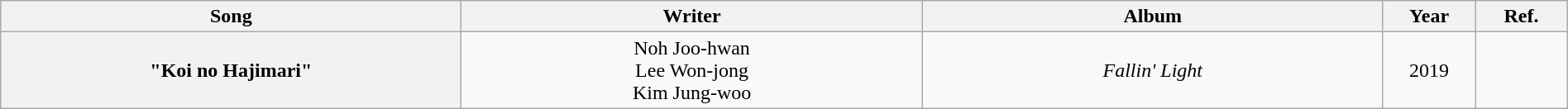<table class="wikitable plainrowheaders" style="text-align:center; width:100%">
<tr>
<th style="width:25%">Song</th>
<th style="width:25%">Writer</th>
<th style="width:25%">Album</th>
<th style="width:5%">Year</th>
<th style="width:5%">Ref.</th>
</tr>
<tr>
<th scope="row">"Koi no Hajimari" </th>
<td>Noh Joo-hwan<br>Lee Won-jong<br>Kim Jung-woo</td>
<td><em>Fallin' Light</em></td>
<td>2019</td>
<td></td>
</tr>
</table>
